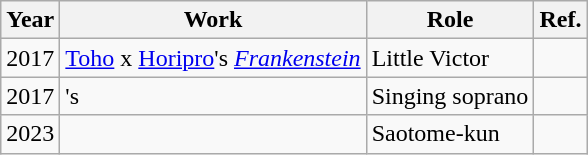<table class="wikitable sortable plainrowheaders">
<tr>
<th scope="col">Year</th>
<th scope="col">Work</th>
<th scope="col">Role</th>
<th scope="col" class="unsortable">Ref.</th>
</tr>
<tr>
<td>2017</td>
<td><a href='#'>Toho</a> x <a href='#'>Horipro</a>'s <em><a href='#'>Frankenstein</a></em></td>
<td>Little Victor</td>
<td></td>
</tr>
<tr>
<td>2017</td>
<td>'s </td>
<td>Singing soprano</td>
<td></td>
</tr>
<tr>
<td>2023</td>
<td></td>
<td>Saotome-kun</td>
<td></td>
</tr>
</table>
